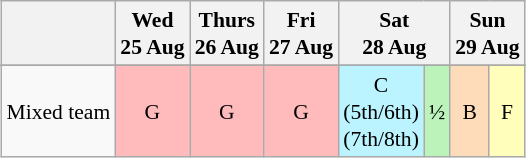<table class="wikitable" style="margin:0.5em auto; font-size:90%; line-height:1.25em;">
<tr align="center">
<th></th>
<th>Wed<br>25 Aug</th>
<th>Thurs<br>26 Aug</th>
<th>Fri<br>27 Aug</th>
<th colspan=2>Sat<br>28 Aug</th>
<th colspan=2>Sun<br>29 Aug</th>
</tr>
<tr>
</tr>
<tr align="center">
<td align="left">Mixed team</td>
<td bgcolor="#FFBBBB">G</td>
<td bgcolor="#FFBBBB">G</td>
<td bgcolor="#FFBBBB">G</td>
<td bgcolor="#BBF3FF">C<br>(5th/6th)<br>(7th/8th)</td>
<td bgcolor="#BBF3BB">½</td>
<td bgcolor="#FEDCBA">B</td>
<td bgcolor="#FFFFBB">F</td>
</tr>
</table>
